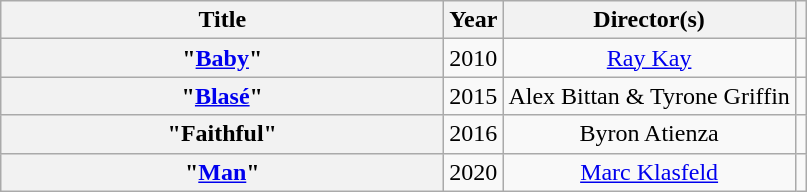<table class="wikitable plainrowheaders" style="text-align:center;">
<tr>
<th scope="col" style="width:18em;">Title</th>
<th scope="col">Year</th>
<th scope="col">Director(s)</th>
<th scope="col"></th>
</tr>
<tr>
<th scope="row">"<a href='#'>Baby</a>"<br></th>
<td>2010</td>
<td><a href='#'>Ray Kay</a></td>
<td></td>
</tr>
<tr>
<th scope="row">"<a href='#'>Blasé</a>"<br></th>
<td>2015</td>
<td>Alex Bittan & Tyrone Griffin</td>
<td></td>
</tr>
<tr>
<th scope="row">"Faithful"<br></th>
<td>2016</td>
<td>Byron Atienza</td>
<td></td>
</tr>
<tr>
<th scope="row">"<a href='#'>Man</a>"<br></th>
<td>2020</td>
<td><a href='#'>Marc Klasfeld</a></td>
<td></td>
</tr>
</table>
